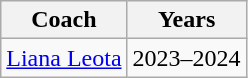<table class="wikitable collapsible">
<tr>
<th>Coach</th>
<th>Years</th>
</tr>
<tr>
<td> <a href='#'>Liana Leota</a></td>
<td>2023–2024</td>
</tr>
</table>
